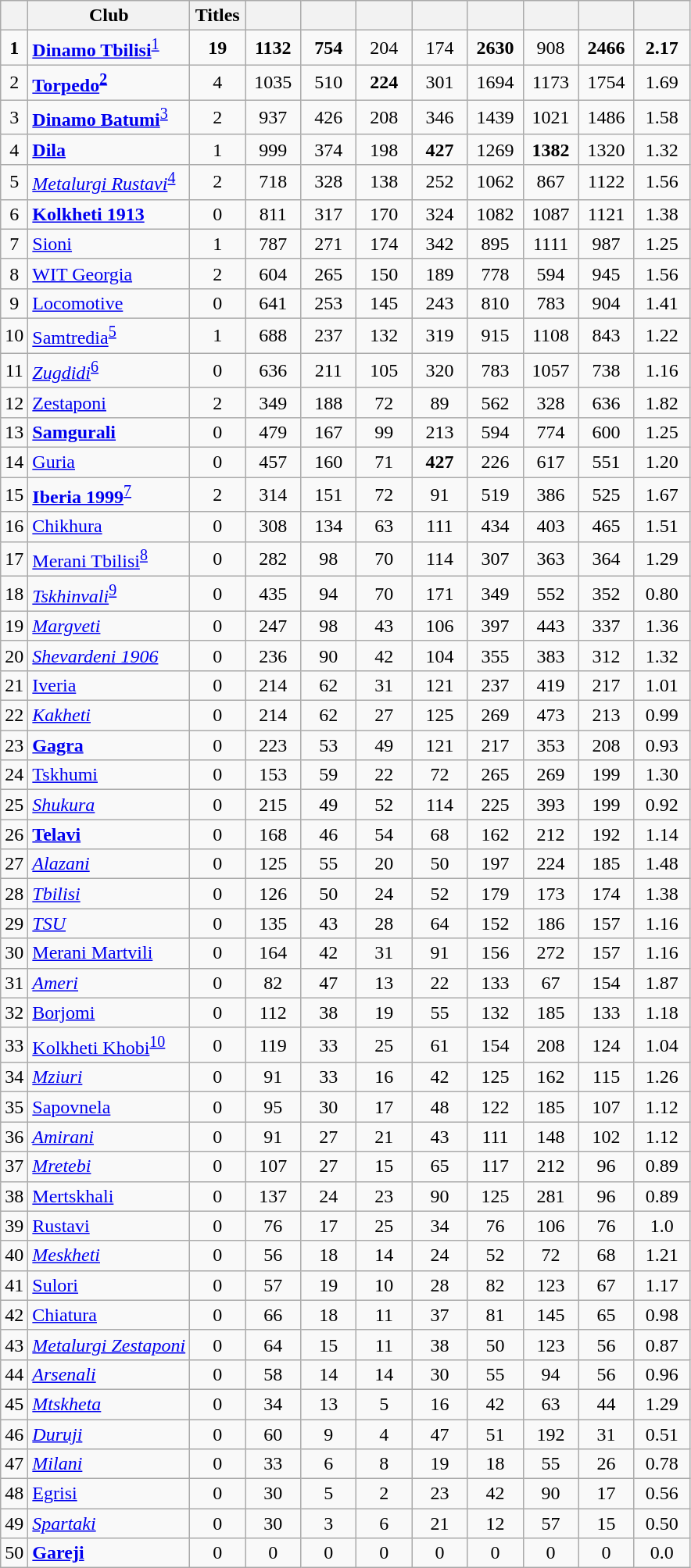<table class="wikitable sortable" style="text-align:center">
<tr>
<th> <br></th>
<th>Club <br></th>
<th width=40>Titles <br></th>
<th width=40> <br></th>
<th width=40> <br></th>
<th width=40> <br></th>
<th width=40> <br></th>
<th width=40> <br></th>
<th width=40> <br></th>
<th width=40> <br></th>
<th width=40> <br></th>
</tr>
<tr>
<td><strong>1</strong></td>
<td align=left><strong><a href='#'>Dinamo Tbilisi</a></strong><sup><a href='#'>1</a></sup></td>
<td><strong>19</strong></td>
<td><strong>1132</strong></td>
<td><strong>754</strong></td>
<td>204</td>
<td>174</td>
<td><strong>2630</strong></td>
<td>908</td>
<td><strong>2466</strong></td>
<td><strong>2.17</strong></td>
</tr>
<tr>
<td>2</td>
<td align=left><strong><a href='#'>Torpedo</a><sup><a href='#'>2</a></sup></strong></td>
<td>4</td>
<td>1035</td>
<td>510</td>
<td><strong>224</strong></td>
<td>301</td>
<td>1694</td>
<td>1173</td>
<td>1754</td>
<td>1.69</td>
</tr>
<tr>
<td>3</td>
<td align=left><strong><a href='#'>Dinamo Batumi</a></strong><sup><a href='#'>3</a></sup></td>
<td>2</td>
<td>937</td>
<td>426</td>
<td>208</td>
<td>346</td>
<td>1439</td>
<td>1021</td>
<td>1486</td>
<td>1.58</td>
</tr>
<tr>
<td>4</td>
<td align=left><strong><a href='#'>Dila</a></strong></td>
<td>1</td>
<td>999</td>
<td>374</td>
<td>198</td>
<td><strong>427</strong></td>
<td>1269</td>
<td><strong>1382</strong></td>
<td>1320</td>
<td>1.32</td>
</tr>
<tr>
<td>5</td>
<td align=left><em><a href='#'>Metalurgi Rustavi</a></em><sup><a href='#'>4</a></sup></td>
<td>2</td>
<td>718</td>
<td>328</td>
<td>138</td>
<td>252</td>
<td>1062</td>
<td>867</td>
<td>1122</td>
<td>1.56</td>
</tr>
<tr>
<td>6</td>
<td align=left><strong><a href='#'>Kolkheti 1913</a></strong></td>
<td>0</td>
<td>811</td>
<td>317</td>
<td>170</td>
<td>324</td>
<td>1082</td>
<td>1087</td>
<td>1121</td>
<td>1.38</td>
</tr>
<tr>
<td>7</td>
<td align=left><a href='#'>Sioni</a></td>
<td>1</td>
<td>787</td>
<td>271</td>
<td>174</td>
<td>342</td>
<td>895</td>
<td>1111</td>
<td>987</td>
<td>1.25</td>
</tr>
<tr>
<td>8</td>
<td align=left><a href='#'>WIT Georgia</a></td>
<td>2</td>
<td>604</td>
<td>265</td>
<td>150</td>
<td>189</td>
<td>778</td>
<td>594</td>
<td>945</td>
<td>1.56</td>
</tr>
<tr>
<td>9</td>
<td align=left><a href='#'>Locomotive</a></td>
<td>0</td>
<td>641</td>
<td>253</td>
<td>145</td>
<td>243</td>
<td>810</td>
<td>783</td>
<td>904</td>
<td>1.41</td>
</tr>
<tr>
<td>10</td>
<td align=left><a href='#'>Samtredia</a><sup><a href='#'>5</a></sup></td>
<td>1</td>
<td>688</td>
<td>237</td>
<td>132</td>
<td>319</td>
<td>915</td>
<td>1108</td>
<td>843</td>
<td>1.22</td>
</tr>
<tr>
<td>11</td>
<td align=left><em><a href='#'>Zugdidi</a></em><sup><a href='#'>6</a></sup></td>
<td>0</td>
<td>636</td>
<td>211</td>
<td>105</td>
<td>320</td>
<td>783</td>
<td>1057</td>
<td>738</td>
<td>1.16</td>
</tr>
<tr>
<td>12</td>
<td align=left><a href='#'>Zestaponi</a></td>
<td>2</td>
<td>349</td>
<td>188</td>
<td>72</td>
<td>89</td>
<td>562</td>
<td>328</td>
<td>636</td>
<td>1.82</td>
</tr>
<tr>
<td>13</td>
<td align=left><strong><a href='#'>Samgurali</a></strong></td>
<td>0</td>
<td>479</td>
<td>167</td>
<td>99</td>
<td>213</td>
<td>594</td>
<td>774</td>
<td>600</td>
<td>1.25</td>
</tr>
<tr>
<td>14</td>
<td align=left><a href='#'>Guria</a></td>
<td>0</td>
<td>457</td>
<td>160</td>
<td>71</td>
<td><strong>427</strong></td>
<td>226</td>
<td>617</td>
<td>551</td>
<td>1.20</td>
</tr>
<tr>
<td>15</td>
<td align=left><strong><a href='#'>Iberia 1999</a></strong><sup><a href='#'>7</a></sup></td>
<td>2</td>
<td>314</td>
<td>151</td>
<td>72</td>
<td>91</td>
<td>519</td>
<td>386</td>
<td>525</td>
<td>1.67</td>
</tr>
<tr>
<td>16</td>
<td align=left><a href='#'>Chikhura</a></td>
<td>0</td>
<td>308</td>
<td>134</td>
<td>63</td>
<td>111</td>
<td>434</td>
<td>403</td>
<td>465</td>
<td>1.51</td>
</tr>
<tr>
<td>17</td>
<td align=left><a href='#'>Merani Tbilisi</a><sup><a href='#'>8</a></sup></td>
<td>0</td>
<td>282</td>
<td>98</td>
<td>70</td>
<td>114</td>
<td>307</td>
<td>363</td>
<td>364</td>
<td>1.29</td>
</tr>
<tr>
<td>18</td>
<td align=left><em><a href='#'>Tskhinvali</a></em><sup><a href='#'>9</a></sup></td>
<td>0</td>
<td>435</td>
<td>94</td>
<td>70</td>
<td>171</td>
<td>349</td>
<td>552</td>
<td>352</td>
<td>0.80</td>
</tr>
<tr>
<td>19</td>
<td align=left><em><a href='#'>Margveti</a></em></td>
<td>0</td>
<td>247</td>
<td>98</td>
<td>43</td>
<td>106</td>
<td>397</td>
<td>443</td>
<td>337</td>
<td>1.36</td>
</tr>
<tr>
<td>20</td>
<td align=left><em><a href='#'>Shevardeni 1906</a></em></td>
<td>0</td>
<td>236</td>
<td>90</td>
<td>42</td>
<td>104</td>
<td>355</td>
<td>383</td>
<td>312</td>
<td>1.32</td>
</tr>
<tr>
<td>21</td>
<td align=left><a href='#'>Iveria</a></td>
<td>0</td>
<td>214</td>
<td>62</td>
<td>31</td>
<td>121</td>
<td>237</td>
<td>419</td>
<td>217</td>
<td>1.01</td>
</tr>
<tr>
<td>22</td>
<td align=left><em><a href='#'>Kakheti</a></em></td>
<td>0</td>
<td>214</td>
<td>62</td>
<td>27</td>
<td>125</td>
<td>269</td>
<td>473</td>
<td>213</td>
<td>0.99</td>
</tr>
<tr>
<td>23</td>
<td align=left><strong><a href='#'>Gagra</a></strong></td>
<td>0</td>
<td>223</td>
<td>53</td>
<td>49</td>
<td>121</td>
<td>217</td>
<td>353</td>
<td>208</td>
<td>0.93</td>
</tr>
<tr>
<td>24</td>
<td align=left><a href='#'>Tskhumi</a></td>
<td>0</td>
<td>153</td>
<td>59</td>
<td>22</td>
<td>72</td>
<td>265</td>
<td>269</td>
<td>199</td>
<td>1.30</td>
</tr>
<tr>
<td>25</td>
<td align=left><em><a href='#'>Shukura</a></em></td>
<td>0</td>
<td>215</td>
<td>49</td>
<td>52</td>
<td>114</td>
<td>225</td>
<td>393</td>
<td>199</td>
<td>0.92</td>
</tr>
<tr>
<td>26</td>
<td align=left><strong><a href='#'>Telavi</a></strong></td>
<td>0</td>
<td>168</td>
<td>46</td>
<td>54</td>
<td>68</td>
<td>162</td>
<td>212</td>
<td>192</td>
<td>1.14</td>
</tr>
<tr>
<td>27</td>
<td align=left><em><a href='#'>Alazani</a></em></td>
<td>0</td>
<td>125</td>
<td>55</td>
<td>20</td>
<td>50</td>
<td>197</td>
<td>224</td>
<td>185</td>
<td>1.48</td>
</tr>
<tr>
<td>28</td>
<td align=left><em><a href='#'>Tbilisi</a></em></td>
<td>0</td>
<td>126</td>
<td>50</td>
<td>24</td>
<td>52</td>
<td>179</td>
<td>173</td>
<td>174</td>
<td>1.38</td>
</tr>
<tr>
<td>29</td>
<td align=left><em><a href='#'>TSU</a></em></td>
<td>0</td>
<td>135</td>
<td>43</td>
<td>28</td>
<td>64</td>
<td>152</td>
<td>186</td>
<td>157</td>
<td>1.16</td>
</tr>
<tr>
<td>30</td>
<td align=left><a href='#'>Merani Martvili</a></td>
<td>0</td>
<td>164</td>
<td>42</td>
<td>31</td>
<td>91</td>
<td>156</td>
<td>272</td>
<td>157</td>
<td>1.16</td>
</tr>
<tr>
<td>31</td>
<td align=left><em><a href='#'>Ameri</a></em></td>
<td>0</td>
<td>82</td>
<td>47</td>
<td>13</td>
<td>22</td>
<td>133</td>
<td>67</td>
<td>154</td>
<td>1.87</td>
</tr>
<tr>
<td>32</td>
<td align=left><a href='#'>Borjomi</a></td>
<td>0</td>
<td>112</td>
<td>38</td>
<td>19</td>
<td>55</td>
<td>132</td>
<td>185</td>
<td>133</td>
<td>1.18</td>
</tr>
<tr>
<td>33</td>
<td align=left><a href='#'>Kolkheti Khobi</a><sup><a href='#'>10</a></sup></td>
<td>0</td>
<td>119</td>
<td>33</td>
<td>25</td>
<td>61</td>
<td>154</td>
<td>208</td>
<td>124</td>
<td>1.04</td>
</tr>
<tr>
<td>34</td>
<td align=left><em><a href='#'>Mziuri</a></em></td>
<td>0</td>
<td>91</td>
<td>33</td>
<td>16</td>
<td>42</td>
<td>125</td>
<td>162</td>
<td>115</td>
<td>1.26</td>
</tr>
<tr>
<td>35</td>
<td align=left><a href='#'>Sapovnela</a></td>
<td>0</td>
<td>95</td>
<td>30</td>
<td>17</td>
<td>48</td>
<td>122</td>
<td>185</td>
<td>107</td>
<td>1.12</td>
</tr>
<tr>
<td>36</td>
<td align=left><em><a href='#'>Amirani</a></em></td>
<td>0</td>
<td>91</td>
<td>27</td>
<td>21</td>
<td>43</td>
<td>111</td>
<td>148</td>
<td>102</td>
<td>1.12</td>
</tr>
<tr>
<td>37</td>
<td align=left><em><a href='#'>Mretebi</a></em></td>
<td>0</td>
<td>107</td>
<td>27</td>
<td>15</td>
<td>65</td>
<td>117</td>
<td>212</td>
<td>96</td>
<td>0.89</td>
</tr>
<tr>
<td>38</td>
<td align=left><a href='#'>Mertskhali</a></td>
<td>0</td>
<td>137</td>
<td>24</td>
<td>23</td>
<td>90</td>
<td>125</td>
<td>281</td>
<td>96</td>
<td>0.89</td>
</tr>
<tr>
<td>39</td>
<td align=left><a href='#'>Rustavi</a></td>
<td>0</td>
<td>76</td>
<td>17</td>
<td>25</td>
<td>34</td>
<td>76</td>
<td>106</td>
<td>76</td>
<td>1.0</td>
</tr>
<tr>
<td>40</td>
<td align=left><em><a href='#'>Meskheti</a></em></td>
<td>0</td>
<td>56</td>
<td>18</td>
<td>14</td>
<td>24</td>
<td>52</td>
<td>72</td>
<td>68</td>
<td>1.21</td>
</tr>
<tr>
<td>41</td>
<td align=left><a href='#'>Sulori</a></td>
<td>0</td>
<td>57</td>
<td>19</td>
<td>10</td>
<td>28</td>
<td>82</td>
<td>123</td>
<td>67</td>
<td>1.17</td>
</tr>
<tr>
<td>42</td>
<td align=left><a href='#'>Chiatura</a></td>
<td>0</td>
<td>66</td>
<td>18</td>
<td>11</td>
<td>37</td>
<td>81</td>
<td>145</td>
<td>65</td>
<td>0.98</td>
</tr>
<tr>
<td>43</td>
<td align=left><em><a href='#'>Metalurgi Zestaponi</a></em></td>
<td>0</td>
<td>64</td>
<td>15</td>
<td>11</td>
<td>38</td>
<td>50</td>
<td>123</td>
<td>56</td>
<td>0.87</td>
</tr>
<tr>
<td>44</td>
<td align=left><em><a href='#'>Arsenali</a></em></td>
<td>0</td>
<td>58</td>
<td>14</td>
<td>14</td>
<td>30</td>
<td>55</td>
<td>94</td>
<td>56</td>
<td>0.96</td>
</tr>
<tr>
<td>45</td>
<td align=left><em><a href='#'>Mtskheta</a></em></td>
<td>0</td>
<td>34</td>
<td>13</td>
<td>5</td>
<td>16</td>
<td>42</td>
<td>63</td>
<td>44</td>
<td>1.29</td>
</tr>
<tr>
<td>46</td>
<td align=left><em><a href='#'>Duruji</a></em></td>
<td>0</td>
<td>60</td>
<td>9</td>
<td>4</td>
<td>47</td>
<td>51</td>
<td>192</td>
<td>31</td>
<td>0.51</td>
</tr>
<tr>
<td>47</td>
<td align=left><em><a href='#'>Milani</a></em></td>
<td>0</td>
<td>33</td>
<td>6</td>
<td>8</td>
<td>19</td>
<td>18</td>
<td>55</td>
<td>26</td>
<td>0.78</td>
</tr>
<tr>
<td>48</td>
<td align=left><a href='#'>Egrisi</a></td>
<td>0</td>
<td>30</td>
<td>5</td>
<td>2</td>
<td>23</td>
<td>42</td>
<td>90</td>
<td>17</td>
<td>0.56</td>
</tr>
<tr>
<td>49</td>
<td align=left><em><a href='#'>Spartaki</a></em></td>
<td>0</td>
<td>30</td>
<td>3</td>
<td>6</td>
<td>21</td>
<td>12</td>
<td>57</td>
<td>15</td>
<td>0.50</td>
</tr>
<tr>
<td>50</td>
<td align=left><strong><a href='#'>Gareji</a></strong></td>
<td>0</td>
<td>0</td>
<td>0</td>
<td>0</td>
<td>0</td>
<td>0</td>
<td>0</td>
<td>0</td>
<td>0.0</td>
</tr>
</table>
